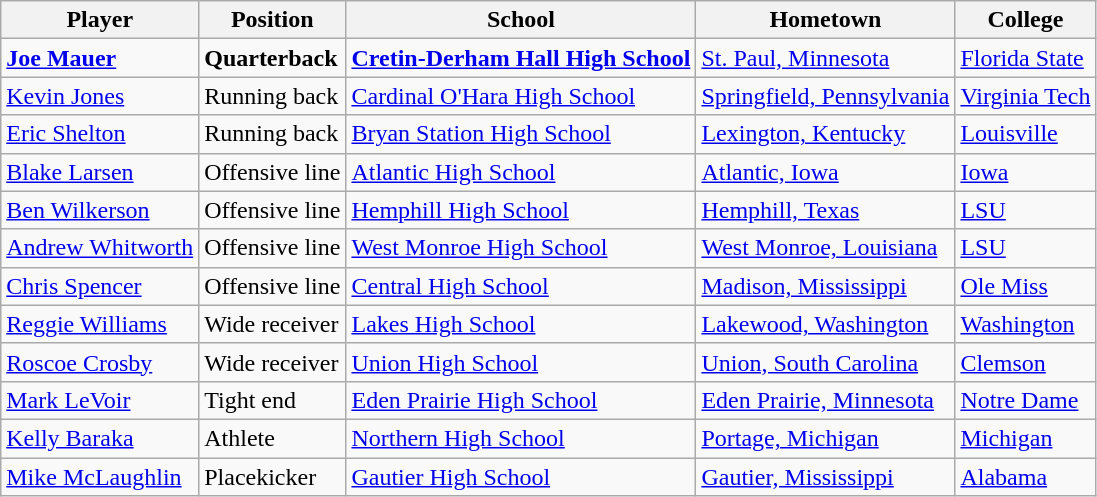<table class="wikitable">
<tr>
<th>Player</th>
<th>Position</th>
<th>School</th>
<th>Hometown</th>
<th>College</th>
</tr>
<tr>
<td><strong><a href='#'>Joe Mauer</a></strong></td>
<td><strong>Quarterback</strong></td>
<td><strong><a href='#'>Cretin-Derham Hall High School</a></strong></td>
<td><a href='#'>St. Paul, Minnesota</a></td>
<td><a href='#'>Florida State</a></td>
</tr>
<tr>
<td><a href='#'>Kevin Jones</a></td>
<td>Running back</td>
<td><a href='#'>Cardinal O'Hara High School</a></td>
<td><a href='#'>Springfield, Pennsylvania</a></td>
<td><a href='#'>Virginia Tech</a></td>
</tr>
<tr>
<td><a href='#'>Eric Shelton</a></td>
<td>Running back</td>
<td><a href='#'>Bryan Station High School</a></td>
<td><a href='#'>Lexington, Kentucky</a></td>
<td><a href='#'>Louisville</a></td>
</tr>
<tr>
<td><a href='#'>Blake Larsen</a></td>
<td>Offensive line</td>
<td><a href='#'>Atlantic High School</a></td>
<td><a href='#'>Atlantic, Iowa</a></td>
<td><a href='#'>Iowa</a></td>
</tr>
<tr>
<td><a href='#'>Ben Wilkerson</a></td>
<td>Offensive line</td>
<td><a href='#'>Hemphill High School</a></td>
<td><a href='#'>Hemphill, Texas</a></td>
<td><a href='#'>LSU</a></td>
</tr>
<tr>
<td><a href='#'>Andrew Whitworth</a></td>
<td>Offensive line</td>
<td><a href='#'>West Monroe High School</a></td>
<td><a href='#'>West Monroe, Louisiana</a></td>
<td><a href='#'>LSU</a></td>
</tr>
<tr>
<td><a href='#'>Chris Spencer</a></td>
<td>Offensive line</td>
<td><a href='#'>Central High School</a></td>
<td><a href='#'>Madison, Mississippi</a></td>
<td><a href='#'>Ole Miss</a></td>
</tr>
<tr>
<td><a href='#'>Reggie Williams</a></td>
<td>Wide receiver</td>
<td><a href='#'>Lakes High School</a></td>
<td><a href='#'>Lakewood, Washington</a></td>
<td><a href='#'>Washington</a></td>
</tr>
<tr>
<td><a href='#'>Roscoe Crosby</a></td>
<td>Wide receiver</td>
<td><a href='#'>Union High School</a></td>
<td><a href='#'>Union, South Carolina</a></td>
<td><a href='#'>Clemson</a></td>
</tr>
<tr>
<td><a href='#'>Mark LeVoir</a></td>
<td>Tight end</td>
<td><a href='#'>Eden Prairie High School</a></td>
<td><a href='#'>Eden Prairie, Minnesota</a></td>
<td><a href='#'>Notre Dame</a></td>
</tr>
<tr>
<td><a href='#'>Kelly Baraka</a></td>
<td>Athlete</td>
<td><a href='#'>Northern High School</a></td>
<td><a href='#'>Portage, Michigan</a></td>
<td><a href='#'>Michigan</a></td>
</tr>
<tr>
<td><a href='#'>Mike McLaughlin</a></td>
<td>Placekicker</td>
<td><a href='#'>Gautier High School</a></td>
<td><a href='#'>Gautier, Mississippi</a></td>
<td><a href='#'>Alabama</a></td>
</tr>
</table>
